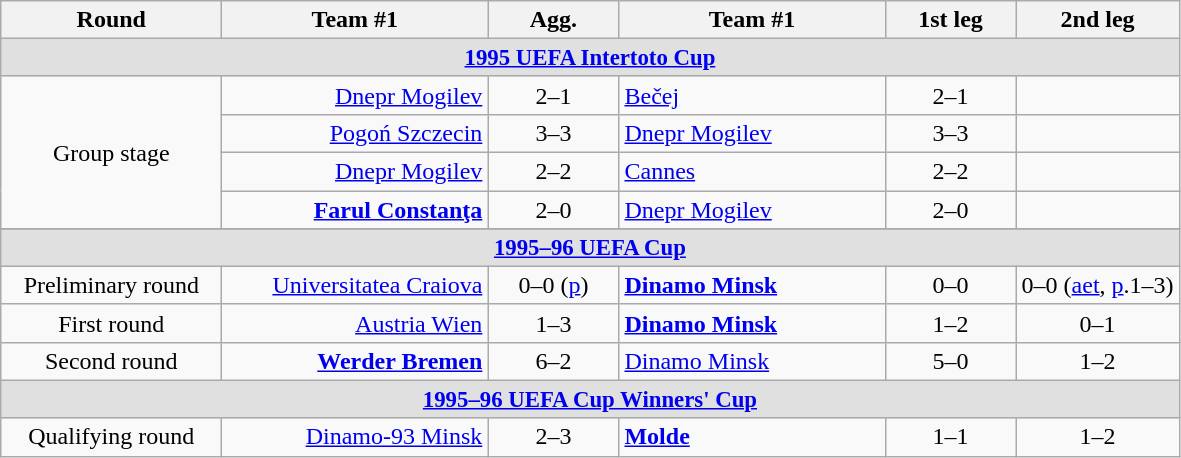<table class="wikitable">
<tr>
<th width="140">Round</th>
<th width="170">Team #1</th>
<th width="80">Agg.</th>
<th width="170">Team #1</th>
<th width="80">1st leg</th>
<th>2nd leg</th>
</tr>
<tr style="background:#E0E0E0; font-size:95%">
<td colspan="6" style="text-align:center"><strong><a href='#'>1995 UEFA Intertoto Cup</a></strong></td>
</tr>
<tr>
<td style="text-align:center" rowspan=4>Group stage</td>
<td style="text-align:right"><a href='#'>Dnepr Mogilev</a> </td>
<td style="text-align:center">2–1</td>
<td> <a href='#'>Bečej</a></td>
<td style="text-align:center">2–1</td>
<td></td>
</tr>
<tr>
<td style="text-align:right"><a href='#'>Pogoń Szczecin</a> </td>
<td style="text-align:center">3–3</td>
<td> <a href='#'>Dnepr Mogilev</a></td>
<td style="text-align:center">3–3</td>
<td></td>
</tr>
<tr>
<td style="text-align:right"><a href='#'>Dnepr Mogilev</a> </td>
<td style="text-align:center">2–2</td>
<td> <a href='#'>Cannes</a></td>
<td style="text-align:center">2–2</td>
<td></td>
</tr>
<tr>
<td style="text-align:right"><strong><a href='#'>Farul Constanţa</a></strong> </td>
<td style="text-align:center">2–0</td>
<td> <a href='#'>Dnepr Mogilev</a></td>
<td style="text-align:center">2–0</td>
<td></td>
</tr>
<tr>
</tr>
<tr style="background:#E0E0E0; font-size:95%">
<td colspan="6" style="text-align:center"><strong><a href='#'>1995–96 UEFA Cup</a></strong></td>
</tr>
<tr>
<td style="text-align:center">Preliminary round</td>
<td style="text-align:right"><a href='#'>Universitatea Craiova</a> </td>
<td style="text-align:center">0–0 (<a href='#'>p</a>)</td>
<td> <strong><a href='#'>Dinamo Minsk</a></strong></td>
<td style="text-align:center">0–0</td>
<td style="text-align:center">0–0 (<a href='#'>aet</a>, <a href='#'>p</a>.1–3)</td>
</tr>
<tr>
<td style="text-align:center">First round</td>
<td style="text-align:right"><a href='#'>Austria Wien</a> </td>
<td style="text-align:center">1–3</td>
<td> <strong><a href='#'>Dinamo Minsk</a></strong></td>
<td style="text-align:center">1–2</td>
<td style="text-align:center">0–1</td>
</tr>
<tr>
<td style="text-align:center">Second round</td>
<td style="text-align:right"><strong><a href='#'>Werder Bremen</a></strong> </td>
<td style="text-align:center">6–2</td>
<td> <a href='#'>Dinamo Minsk</a></td>
<td style="text-align:center">5–0</td>
<td style="text-align:center">1–2</td>
</tr>
<tr style="background:#E0E0E0; font-size:95%">
<td colspan="6" style="text-align:center"><strong><a href='#'>1995–96 UEFA Cup Winners' Cup</a></strong></td>
</tr>
<tr>
<td style="text-align:center">Qualifying round</td>
<td style="text-align:right"><a href='#'>Dinamo-93 Minsk</a> </td>
<td style="text-align:center">2–3</td>
<td> <strong><a href='#'>Molde</a></strong></td>
<td style="text-align:center">1–1</td>
<td style="text-align:center">1–2</td>
</tr>
</table>
